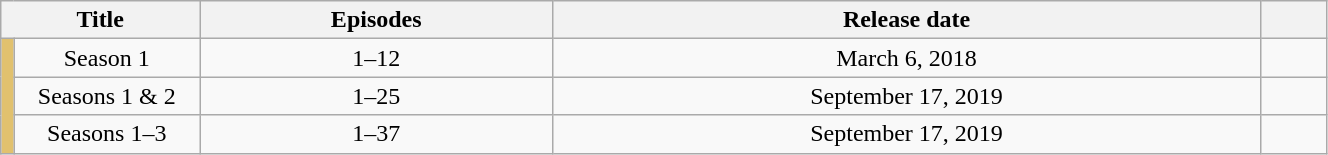<table class="wikitable" style="text-align: center; width: 70%;">
<tr>
<th colspan="2" width="15%">Title</th>
<th>Episodes</th>
<th>Release date</th>
<th width="5%"></th>
</tr>
<tr>
<td rowspan="3" width="1%" style="background: #E1C16E"></td>
<td>Season 1</td>
<td>1–12</td>
<td>March 6, 2018</td>
<td></td>
</tr>
<tr>
<td>Seasons 1 & 2</td>
<td>1–25</td>
<td>September 17, 2019</td>
<td></td>
</tr>
<tr>
<td>Seasons 1–3</td>
<td>1–37</td>
<td>September 17, 2019</td>
<td></td>
</tr>
</table>
